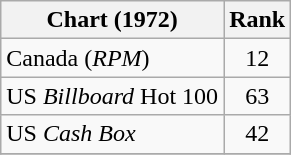<table class="wikitable sortable">
<tr>
<th>Chart (1972)</th>
<th style="text-align:center;">Rank</th>
</tr>
<tr>
<td>Canada (<em>RPM</em>)</td>
<td style="text-align:center;">12</td>
</tr>
<tr>
<td>US <em>Billboard</em> Hot 100</td>
<td style="text-align:center;">63</td>
</tr>
<tr>
<td>US <em>Cash Box</em> </td>
<td style="text-align:center;">42</td>
</tr>
<tr>
</tr>
</table>
